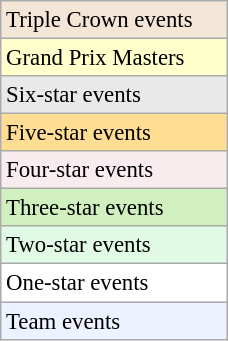<table class=wikitable  style=font-size:95%;width:12%>
<tr style="background:#F3E6D7;">
<td>Triple Crown events</td>
</tr>
<tr style="background:#ffc;">
<td>Grand Prix Masters</td>
</tr>
<tr style="background:#E9E9E9;">
<td>Six-star events</td>
</tr>
<tr style="background:#FFDD92;">
<td>Five-star events</td>
</tr>
<tr style="background:#F8ECEF;">
<td>Four-star events</td>
</tr>
<tr style="background:#d0f0c0;">
<td>Three-star events</td>
</tr>
<tr style="background:#E1FAE6;">
<td>Two-star events</td>
</tr>
<tr style="background:#fff;">
<td>One-star events</td>
</tr>
<tr style="background:#ECF2FF;">
<td>Team events</td>
</tr>
</table>
